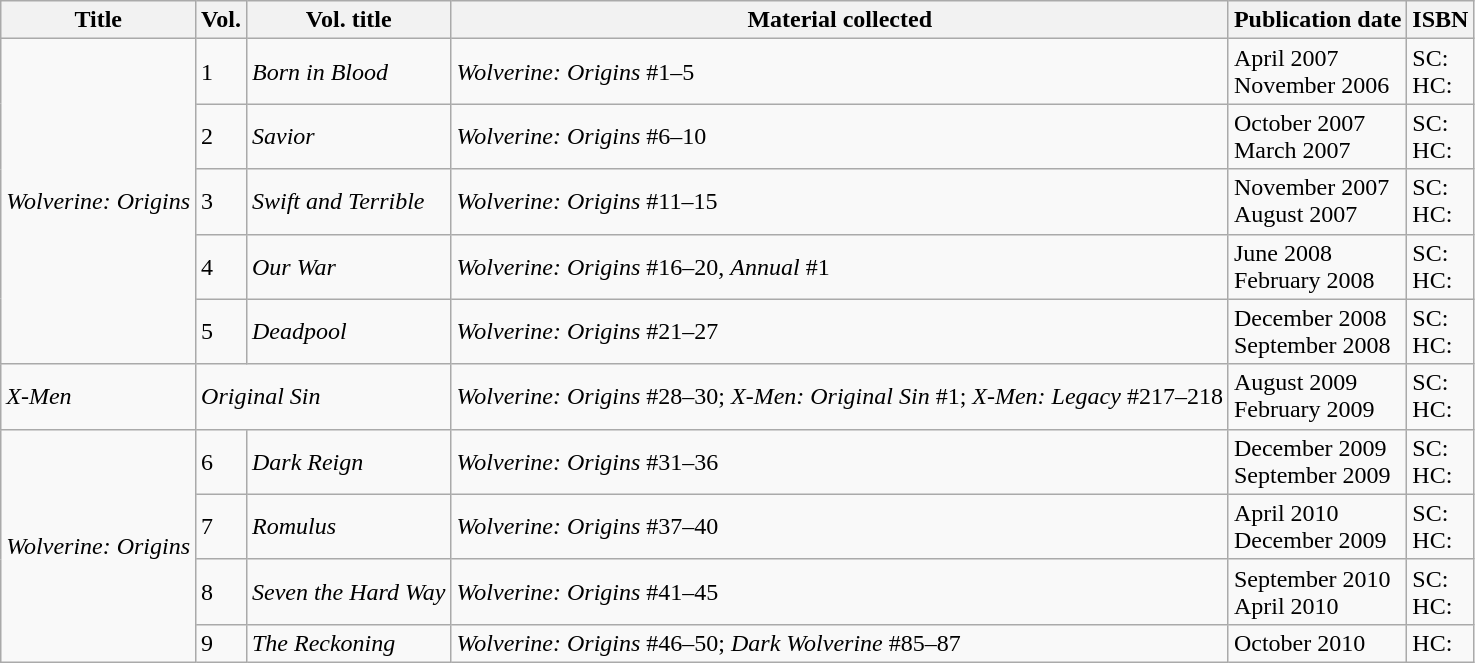<table class="wikitable">
<tr>
<th>Title</th>
<th>Vol.</th>
<th>Vol. title</th>
<th>Material collected</th>
<th>Publication date</th>
<th>ISBN</th>
</tr>
<tr>
<td rowspan="5"><em>Wolverine: Origins</em></td>
<td>1</td>
<td><em>Born in Blood</em></td>
<td><em>Wolverine: Origins</em> #1–5</td>
<td>April 2007<br>November 2006</td>
<td>SC: <br>HC: </td>
</tr>
<tr>
<td>2</td>
<td><em>Savior</em></td>
<td><em>Wolverine: Origins</em> #6–10</td>
<td>October 2007<br>March 2007</td>
<td>SC: <br>HC: </td>
</tr>
<tr>
<td>3</td>
<td><em>Swift and Terrible</em></td>
<td><em>Wolverine: Origins</em> #11–15</td>
<td>November 2007<br>August 2007</td>
<td>SC: <br>HC: </td>
</tr>
<tr>
<td>4</td>
<td><em>Our War</em></td>
<td><em>Wolverine: Origins</em> #16–20, <em>Annual</em> #1</td>
<td>June 2008<br>February 2008</td>
<td>SC: <br>HC: </td>
</tr>
<tr>
<td>5</td>
<td><em>Deadpool</em></td>
<td><em>Wolverine: Origins</em> #21–27</td>
<td>December 2008<br>September 2008</td>
<td>SC: <br>HC: </td>
</tr>
<tr>
<td><em>X-Men</em></td>
<td colspan="2"><em>Original Sin</em></td>
<td><em>Wolverine: Origins</em> #28–30; <em>X-Men: Original Sin</em> #1; <em>X-Men: Legacy</em> #217–218</td>
<td>August 2009<br>February 2009</td>
<td>SC: <br>HC: </td>
</tr>
<tr>
<td rowspan="4"><em>Wolverine: Origins</em></td>
<td>6</td>
<td><em>Dark Reign</em></td>
<td><em>Wolverine: Origins</em> #31–36</td>
<td>December 2009<br>September 2009</td>
<td>SC: <br>HC: </td>
</tr>
<tr>
<td>7</td>
<td><em>Romulus</em></td>
<td><em>Wolverine: Origins</em> #37–40</td>
<td>April 2010<br>December 2009</td>
<td>SC: <br>HC: </td>
</tr>
<tr>
<td>8</td>
<td><em>Seven the Hard Way</em></td>
<td><em>Wolverine: Origins</em> #41–45</td>
<td>September 2010<br>April 2010</td>
<td>SC: <br>HC: </td>
</tr>
<tr>
<td>9</td>
<td><em>The Reckoning</em></td>
<td><em>Wolverine: Origins</em> #46–50; <em>Dark Wolverine</em> #85–87</td>
<td>October 2010</td>
<td>HC: </td>
</tr>
</table>
